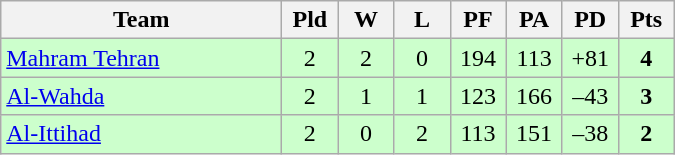<table class="wikitable" style="text-align:center;">
<tr>
<th width=180>Team</th>
<th width=30>Pld</th>
<th width=30>W</th>
<th width=30>L</th>
<th width=30>PF</th>
<th width=30>PA</th>
<th width=30>PD</th>
<th width=30>Pts</th>
</tr>
<tr bgcolor="#ccffcc">
<td align="left"> <a href='#'>Mahram Tehran</a></td>
<td>2</td>
<td>2</td>
<td>0</td>
<td>194</td>
<td>113</td>
<td>+81</td>
<td><strong>4</strong></td>
</tr>
<tr bgcolor="#ccffcc">
<td align="left"> <a href='#'>Al-Wahda</a></td>
<td>2</td>
<td>1</td>
<td>1</td>
<td>123</td>
<td>166</td>
<td>–43</td>
<td><strong>3</strong></td>
</tr>
<tr bgcolor="#ccffcc">
<td align="left"> <a href='#'>Al-Ittihad</a></td>
<td>2</td>
<td>0</td>
<td>2</td>
<td>113</td>
<td>151</td>
<td>–38</td>
<td><strong>2</strong></td>
</tr>
</table>
